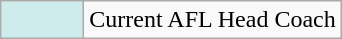<table class="wikitable">
<tr>
<td style="background:#cfecec; width:3em;"></td>
<td>Current AFL Head Coach</td>
</tr>
</table>
